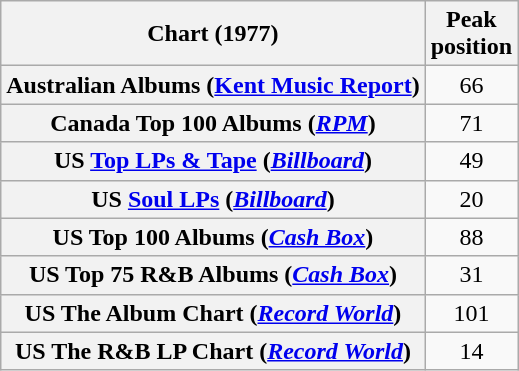<table class="wikitable sortable plainrowheaders" style="text-align:center">
<tr>
<th scope="col">Chart (1977)</th>
<th scope="col">Peak<br>position</th>
</tr>
<tr>
<th scope="row">Australian Albums (<a href='#'>Kent Music Report</a>)</th>
<td>66</td>
</tr>
<tr>
<th scope="row">Canada Top 100 Albums (<em><a href='#'>RPM</a></em>)</th>
<td>71</td>
</tr>
<tr>
<th scope="row">US <a href='#'>Top LPs & Tape</a> (<em><a href='#'>Billboard</a></em>)</th>
<td>49</td>
</tr>
<tr>
<th scope="row">US <a href='#'>Soul LPs</a> (<em><a href='#'>Billboard</a></em>)</th>
<td>20</td>
</tr>
<tr>
<th scope="row">US Top 100 Albums (<em><a href='#'>Cash Box</a></em>)</th>
<td>88</td>
</tr>
<tr>
<th scope="row">US Top 75 R&B Albums (<em><a href='#'>Cash Box</a></em>)</th>
<td>31</td>
</tr>
<tr>
<th scope="row">US The Album Chart (<em><a href='#'>Record World</a></em>)</th>
<td>101</td>
</tr>
<tr>
<th scope="row">US The R&B LP Chart (<em><a href='#'>Record World</a></em>)</th>
<td>14</td>
</tr>
</table>
